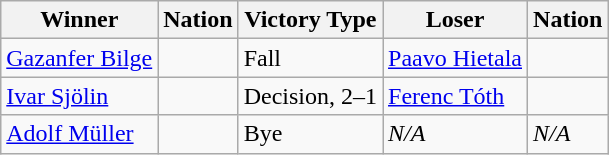<table class="wikitable sortable" style="text-align:left;">
<tr>
<th>Winner</th>
<th>Nation</th>
<th>Victory Type</th>
<th>Loser</th>
<th>Nation</th>
</tr>
<tr>
<td><a href='#'>Gazanfer Bilge</a></td>
<td></td>
<td>Fall</td>
<td><a href='#'>Paavo Hietala</a></td>
<td></td>
</tr>
<tr>
<td><a href='#'>Ivar Sjölin</a></td>
<td></td>
<td>Decision, 2–1</td>
<td><a href='#'>Ferenc Tóth</a></td>
<td></td>
</tr>
<tr>
<td><a href='#'>Adolf Müller</a></td>
<td></td>
<td>Bye</td>
<td><em>N/A</em></td>
<td><em>N/A</em></td>
</tr>
</table>
